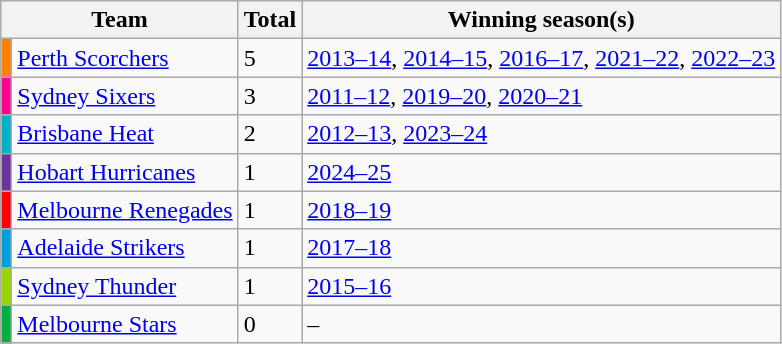<table class="wikitable">
<tr>
<th colspan="2">Team</th>
<th>Total</th>
<th>Winning season(s)</th>
</tr>
<tr>
<td style="background:#FF8000;"></td>
<td><a href='#'>Perth Scorchers</a></td>
<td>5</td>
<td><a href='#'>2013–14</a>, <a href='#'>2014–15</a>, <a href='#'>2016–17</a>, <a href='#'>2021–22</a>, <a href='#'>2022–23</a></td>
</tr>
<tr>
<td style="background:#FF0090;"></td>
<td><a href='#'>Sydney Sixers</a></td>
<td>3</td>
<td><a href='#'>2011–12</a>, <a href='#'>2019–20</a>, <a href='#'>2020–21</a></td>
</tr>
<tr>
<td style="background:#00B3C4;"></td>
<td><a href='#'>Brisbane Heat</a></td>
<td>2</td>
<td><a href='#'>2012–13</a>, <a href='#'>2023–24</a></td>
</tr>
<tr>
<td style="background:#69359C;"></td>
<td><a href='#'>Hobart Hurricanes</a></td>
<td>1</td>
<td><a href='#'>2024–25</a></td>
</tr>
<tr>
<td style="background:red;"></td>
<td><a href='#'>Melbourne Renegades</a></td>
<td>1</td>
<td><a href='#'>2018–19</a></td>
</tr>
<tr>
<td style="background:#009FDF;"></td>
<td><a href='#'>Adelaide Strikers</a></td>
<td>1</td>
<td><a href='#'>2017–18</a></td>
</tr>
<tr>
<td style="background:#96D701;"></td>
<td><a href='#'>Sydney Thunder</a></td>
<td>1</td>
<td><a href='#'>2015–16</a></td>
</tr>
<tr>
<td style="background:#00B13F;"></td>
<td><a href='#'>Melbourne Stars</a></td>
<td>0</td>
<td>–</td>
</tr>
</table>
